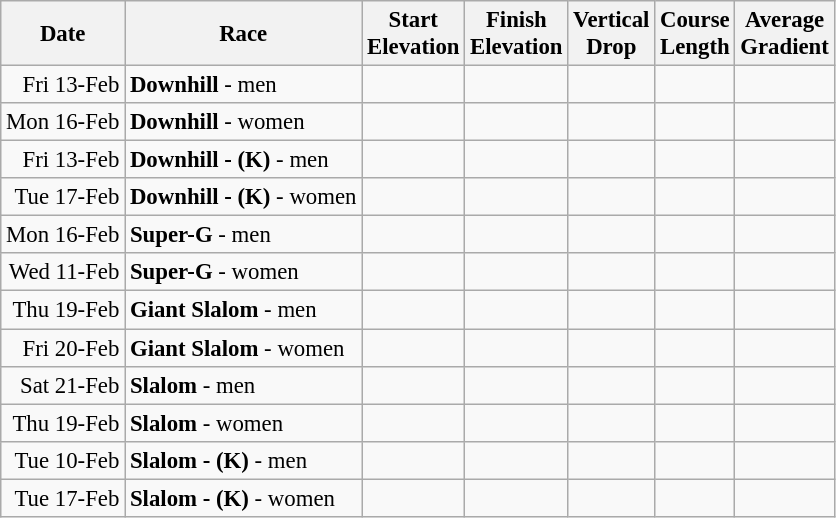<table class="wikitable" style="text-align:right; font-size:95%;">
<tr>
<th>Date</th>
<th>Race</th>
<th>Start<br>Elevation</th>
<th>Finish<br>Elevation</th>
<th>Vertical<br>Drop</th>
<th>Course<br>Length</th>
<th>Average<br>Gradient</th>
</tr>
<tr>
<td>Fri 13-Feb</td>
<td align=left><strong>Downhill</strong> - men</td>
<td> </td>
<td> </td>
<td> </td>
<td> </td>
<td align=center></td>
</tr>
<tr>
<td>Mon 16-Feb</td>
<td align=left><strong>Downhill</strong> - women</td>
<td></td>
<td></td>
<td></td>
<td></td>
<td align=center></td>
</tr>
<tr>
<td>Fri 13-Feb</td>
<td align=left><strong>Downhill - (K)</strong> - men</td>
<td></td>
<td></td>
<td></td>
<td></td>
<td align=center></td>
</tr>
<tr>
<td>Tue 17-Feb</td>
<td align=left><strong>Downhill - (K)</strong> - women</td>
<td></td>
<td></td>
<td></td>
<td></td>
<td align=center></td>
</tr>
<tr>
<td>Mon 16-Feb</td>
<td align=left><strong>Super-G</strong> - men</td>
<td></td>
<td></td>
<td></td>
<td></td>
<td align=center></td>
</tr>
<tr>
<td>Wed 11-Feb</td>
<td align=left><strong>Super-G</strong> - women</td>
<td></td>
<td></td>
<td></td>
<td></td>
<td align=center></td>
</tr>
<tr>
<td>Thu 19-Feb</td>
<td align=left><strong>Giant Slalom</strong> - men</td>
<td></td>
<td></td>
<td></td>
<td></td>
<td align=center></td>
</tr>
<tr>
<td>Fri 20-Feb</td>
<td align=left><strong>Giant Slalom</strong> - women</td>
<td></td>
<td></td>
<td></td>
<td></td>
<td align=center></td>
</tr>
<tr>
<td>Sat 21-Feb</td>
<td align=left><strong>Slalom</strong> - men</td>
<td></td>
<td></td>
<td>   </td>
<td></td>
<td align=center></td>
</tr>
<tr>
<td>Thu 19-Feb</td>
<td align=left><strong>Slalom</strong> - women</td>
<td></td>
<td></td>
<td>   </td>
<td></td>
<td align=center></td>
</tr>
<tr>
<td>Tue 10-Feb</td>
<td align=left><strong>Slalom - (K)</strong> - men</td>
<td></td>
<td></td>
<td>   </td>
<td></td>
<td align=center></td>
</tr>
<tr>
<td>Tue 17-Feb</td>
<td align=left><strong>Slalom - (K)</strong> - women</td>
<td></td>
<td></td>
<td>   </td>
<td></td>
<td align=center></td>
</tr>
</table>
